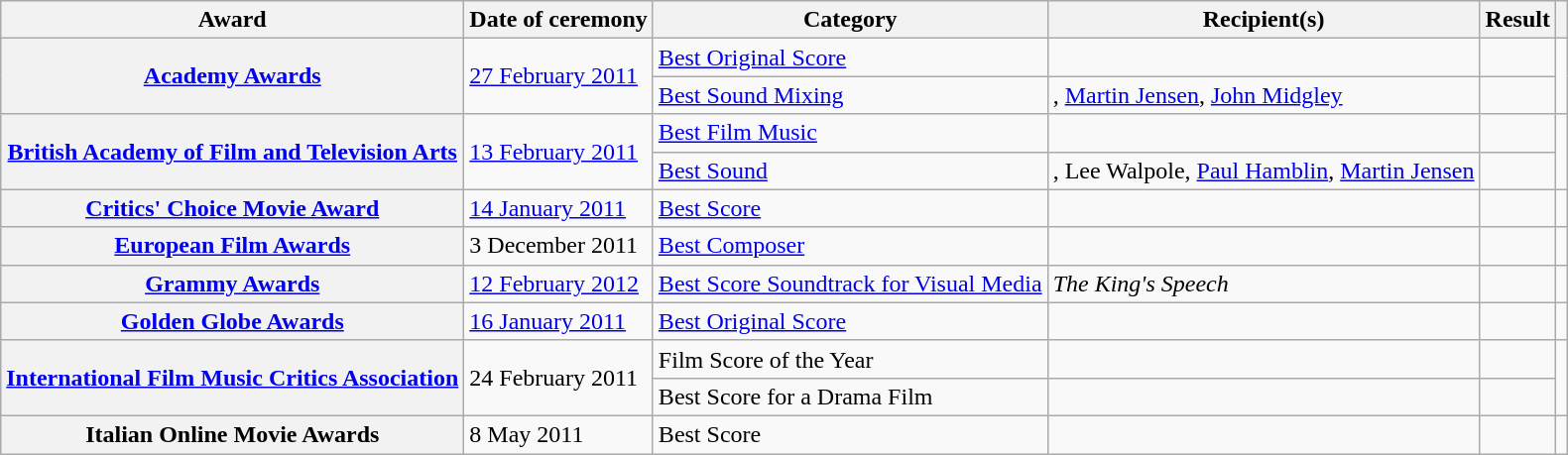<table class="wikitable plainrowheaders sortable" style="margin-right: 0;">
<tr>
<th scope="col">Award</th>
<th scope="col">Date of ceremony</th>
<th scope="col">Category</th>
<th scope="col">Recipient(s)</th>
<th scope="col">Result</th>
<th scope="col" class="unsortable"></th>
</tr>
<tr>
<th rowspan="2" scope="row"><a href='#'>Academy Awards</a></th>
<td rowspan="2"><a href='#'>27 February 2011</a></td>
<td><a href='#'>Best Original Score</a></td>
<td></td>
<td></td>
<td rowspan="2" style="text-align: center;"></td>
</tr>
<tr>
<td><a href='#'>Best Sound Mixing</a></td>
<td>, <a href='#'>Martin Jensen</a>, <a href='#'>John Midgley</a></td>
<td></td>
</tr>
<tr>
<th rowspan="2" scope="row"><a href='#'>British Academy of Film and Television Arts</a></th>
<td rowspan="2"><a href='#'>13 February 2011</a></td>
<td><a href='#'>Best Film Music</a></td>
<td></td>
<td></td>
<td rowspan="2" style="text-align: center;"></td>
</tr>
<tr>
<td><a href='#'>Best Sound</a></td>
<td>, Lee Walpole, <a href='#'>Paul Hamblin</a>, <a href='#'>Martin Jensen</a></td>
<td></td>
</tr>
<tr>
<th scope="row"><a href='#'>Critics' Choice Movie Award</a></th>
<td><a href='#'>14 January 2011</a></td>
<td><a href='#'>Best Score</a></td>
<td></td>
<td></td>
<td style="text-align: center;"></td>
</tr>
<tr>
<th scope="row"><a href='#'>European Film Awards</a></th>
<td>3 December 2011</td>
<td><a href='#'>Best Composer</a></td>
<td></td>
<td></td>
<td style="text-align: center;"></td>
</tr>
<tr>
<th scope="row"><a href='#'>Grammy Awards</a></th>
<td><a href='#'>12 February 2012</a></td>
<td><a href='#'>Best Score Soundtrack for Visual Media</a></td>
<td><em>The King's Speech</em></td>
<td></td>
<td style="text-align: center;"></td>
</tr>
<tr>
<th scope="row"><a href='#'>Golden Globe Awards</a></th>
<td><a href='#'>16 January 2011</a></td>
<td><a href='#'>Best Original Score</a></td>
<td></td>
<td></td>
<td style="text-align: center;"></td>
</tr>
<tr>
<th scope="row" rowspan="2"><a href='#'>International Film Music Critics Association</a></th>
<td rowspan="2">24 February 2011</td>
<td>Film Score of the Year</td>
<td></td>
<td></td>
<td rowspan="2" style="text-align: center;"></td>
</tr>
<tr>
<td>Best Score for a Drama Film</td>
<td></td>
<td></td>
</tr>
<tr>
<th scope="row">Italian Online Movie Awards</th>
<td>8 May 2011</td>
<td>Best Score</td>
<td></td>
<td></td>
<td style="text-align: center;"></td>
</tr>
</table>
